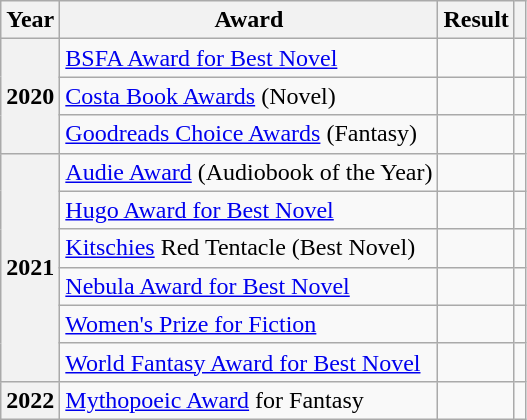<table class="wikitable plainrowheaders sortable">
<tr>
<th scope="col">Year</th>
<th scope="col">Award</th>
<th scope="col">Result</th>
<th scope="col" class="unsortable"></th>
</tr>
<tr>
<th rowspan="3">2020</th>
<td><a href='#'>BSFA Award for Best Novel</a></td>
<td></td>
<td style="text-align:center;"></td>
</tr>
<tr>
<td><a href='#'>Costa Book Awards</a> (Novel)</td>
<td></td>
<td style="text-align:center;"></td>
</tr>
<tr>
<td><a href='#'>Goodreads Choice Awards</a> (Fantasy)</td>
<td></td>
<td style="text-align:center;"></td>
</tr>
<tr>
<th rowspan="6">2021</th>
<td><a href='#'>Audie Award</a> (Audiobook of the Year)</td>
<td></td>
<td style="text-align:center;"></td>
</tr>
<tr>
<td><a href='#'>Hugo Award for Best Novel</a></td>
<td></td>
<td style="text-align:center;"></td>
</tr>
<tr>
<td><a href='#'>Kitschies</a> Red Tentacle  (Best Novel)</td>
<td></td>
<td align=center></td>
</tr>
<tr>
<td><a href='#'>Nebula Award for Best Novel</a></td>
<td></td>
<td style="text-align:center;"></td>
</tr>
<tr>
<td><a href='#'>Women's Prize for Fiction</a></td>
<td></td>
<td style="text-align:center;"></td>
</tr>
<tr>
<td><a href='#'>World Fantasy Award for Best Novel</a></td>
<td></td>
<td style="text-align: center"></td>
</tr>
<tr>
<th>2022</th>
<td><a href='#'>Mythopoeic Award</a> for Fantasy</td>
<td></td>
<td style="text-align: center"></td>
</tr>
</table>
